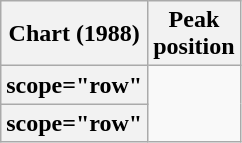<table class="wikitable plainrowheaders sortable">
<tr>
<th scope="col">Chart (1988)</th>
<th scope="col">Peak<br>position</th>
</tr>
<tr>
<th>scope="row" </th>
</tr>
<tr>
<th>scope="row" </th>
</tr>
</table>
